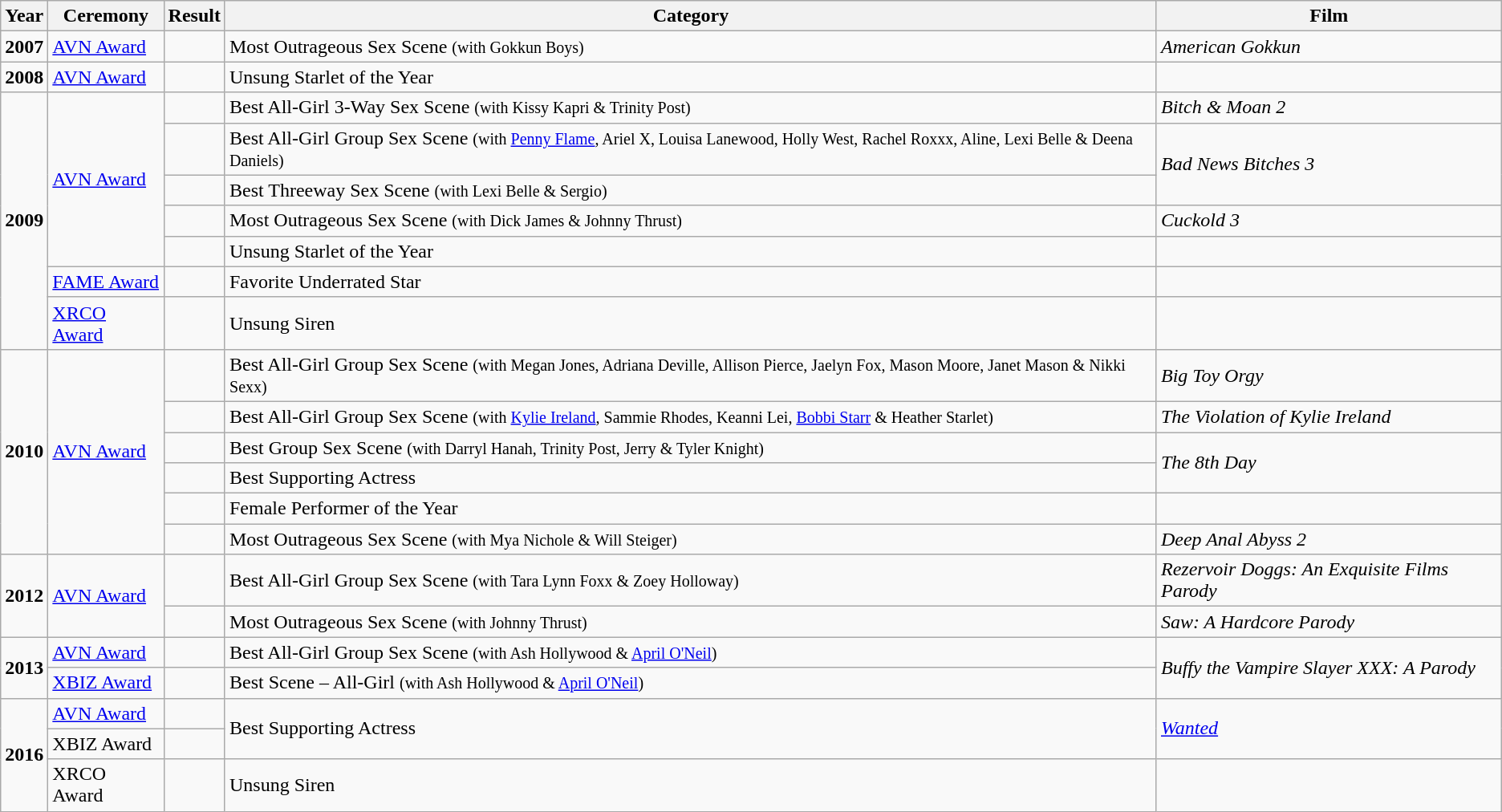<table class="wikitable">
<tr>
<th>Year</th>
<th>Ceremony</th>
<th>Result</th>
<th>Category</th>
<th>Film</th>
</tr>
<tr>
<td><strong>2007</strong></td>
<td><a href='#'>AVN Award</a></td>
<td></td>
<td>Most Outrageous Sex Scene <small>(with Gokkun Boys)</small></td>
<td><em>American Gokkun</em></td>
</tr>
<tr>
<td><strong>2008</strong></td>
<td><a href='#'>AVN Award</a></td>
<td></td>
<td>Unsung Starlet of the Year</td>
<td></td>
</tr>
<tr>
<td rowspan="7"><strong>2009</strong></td>
<td rowspan="5"><a href='#'>AVN Award</a></td>
<td></td>
<td>Best All-Girl 3-Way Sex Scene <small>(with Kissy Kapri & Trinity Post)</small></td>
<td><em>Bitch & Moan 2</em></td>
</tr>
<tr>
<td></td>
<td>Best All-Girl Group Sex Scene <small>(with <a href='#'>Penny Flame</a>, Ariel X, Louisa Lanewood, Holly West, Rachel Roxxx, Aline, Lexi Belle & Deena Daniels)</small></td>
<td rowspan="2"><em>Bad News Bitches 3</em></td>
</tr>
<tr>
<td></td>
<td>Best Threeway Sex Scene <small>(with Lexi Belle & Sergio)</small></td>
</tr>
<tr>
<td></td>
<td>Most Outrageous Sex Scene <small>(with Dick James & Johnny Thrust)</small></td>
<td><em>Cuckold 3</em></td>
</tr>
<tr>
<td></td>
<td>Unsung Starlet of the Year</td>
<td></td>
</tr>
<tr>
<td><a href='#'>FAME Award</a></td>
<td></td>
<td>Favorite Underrated Star</td>
<td></td>
</tr>
<tr>
<td><a href='#'>XRCO Award</a></td>
<td></td>
<td>Unsung Siren</td>
<td></td>
</tr>
<tr>
<td rowspan="6"><strong>2010</strong></td>
<td rowspan="6"><a href='#'>AVN Award</a></td>
<td></td>
<td>Best All-Girl Group Sex Scene <small>(with Megan Jones, Adriana Deville, Allison Pierce, Jaelyn Fox, Mason Moore, Janet Mason & Nikki Sexx)</small></td>
<td><em>Big Toy Orgy</em></td>
</tr>
<tr>
<td></td>
<td>Best All-Girl Group Sex Scene <small>(with <a href='#'>Kylie Ireland</a>, Sammie Rhodes, Keanni Lei, <a href='#'>Bobbi Starr</a> & Heather Starlet)</small></td>
<td><em>The Violation of Kylie Ireland</em></td>
</tr>
<tr>
<td></td>
<td>Best Group Sex Scene  <small>(with Darryl Hanah, Trinity Post, Jerry & Tyler Knight)</small></td>
<td rowspan="2"><em>The 8th Day</em></td>
</tr>
<tr>
<td></td>
<td>Best Supporting Actress</td>
</tr>
<tr>
<td></td>
<td>Female Performer of the Year</td>
<td></td>
</tr>
<tr>
<td></td>
<td>Most Outrageous Sex Scene <small>(with Mya Nichole & Will Steiger)</small></td>
<td><em>Deep Anal Abyss 2</em></td>
</tr>
<tr>
<td rowspan="2"><strong>2012</strong></td>
<td rowspan="2"><a href='#'>AVN Award</a></td>
<td></td>
<td>Best All-Girl Group Sex Scene <small>(with Tara Lynn Foxx & Zoey Holloway)</small></td>
<td><em>Rezervoir Doggs: An Exquisite Films Parody</em></td>
</tr>
<tr>
<td></td>
<td>Most Outrageous Sex Scene <small>(with Johnny Thrust)</small></td>
<td><em>Saw: A Hardcore Parody</em></td>
</tr>
<tr>
<td rowspan="2"><strong>2013</strong></td>
<td><a href='#'>AVN Award</a></td>
<td></td>
<td>Best All-Girl Group Sex Scene <small>(with Ash Hollywood & <a href='#'>April O'Neil</a>)</small></td>
<td rowspan="2"><em>Buffy the Vampire Slayer XXX: A Parody</em></td>
</tr>
<tr>
<td><a href='#'>XBIZ Award</a></td>
<td></td>
<td>Best Scene – All-Girl <small>(with Ash Hollywood & <a href='#'>April O'Neil</a>)</small></td>
</tr>
<tr>
<td rowspan="3"><strong>2016</strong></td>
<td><a href='#'>AVN Award</a></td>
<td></td>
<td rowspan="2">Best Supporting Actress</td>
<td rowspan="2"><em><a href='#'>Wanted</a></em></td>
</tr>
<tr>
<td>XBIZ Award</td>
<td></td>
</tr>
<tr>
<td>XRCO Award</td>
<td></td>
<td>Unsung Siren</td>
<td></td>
</tr>
</table>
